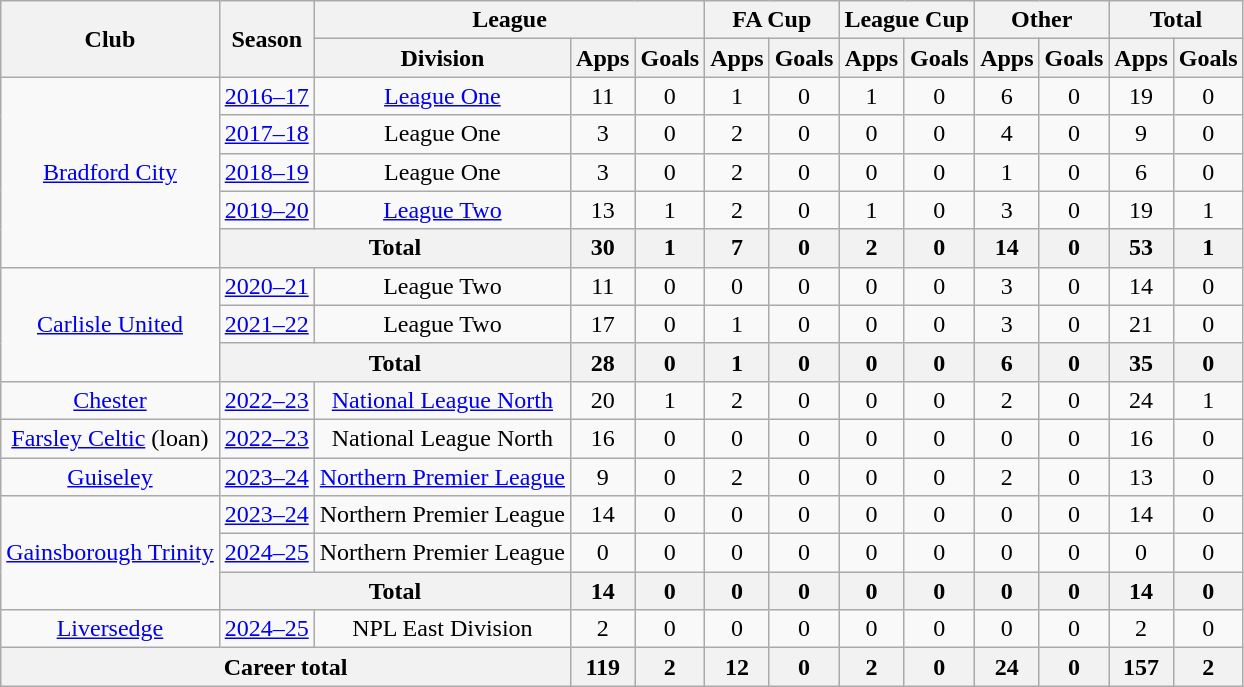<table class="wikitable" style="text-align:center">
<tr>
<th rowspan="2">Club</th>
<th rowspan="2">Season</th>
<th colspan="3">League</th>
<th colspan="2">FA Cup</th>
<th colspan="2">League Cup</th>
<th colspan="2">Other</th>
<th colspan="2">Total</th>
</tr>
<tr>
<th>Division</th>
<th>Apps</th>
<th>Goals</th>
<th>Apps</th>
<th>Goals</th>
<th>Apps</th>
<th>Goals</th>
<th>Apps</th>
<th>Goals</th>
<th>Apps</th>
<th>Goals</th>
</tr>
<tr>
<td rowspan="5"><a href='#'>Bradford City</a></td>
<td><a href='#'>2016–17</a></td>
<td><a href='#'>League One</a></td>
<td>11</td>
<td>0</td>
<td>1</td>
<td>0</td>
<td>1</td>
<td>0</td>
<td>6</td>
<td>0</td>
<td>19</td>
<td>0</td>
</tr>
<tr>
<td><a href='#'>2017–18</a></td>
<td>League One</td>
<td>3</td>
<td>0</td>
<td>2</td>
<td>0</td>
<td>0</td>
<td>0</td>
<td>4</td>
<td>0</td>
<td>9</td>
<td>0</td>
</tr>
<tr>
<td><a href='#'>2018–19</a></td>
<td>League One</td>
<td>3</td>
<td>0</td>
<td>2</td>
<td>0</td>
<td>0</td>
<td>0</td>
<td>1</td>
<td>0</td>
<td>6</td>
<td>0</td>
</tr>
<tr>
<td><a href='#'>2019–20</a></td>
<td><a href='#'>League Two</a></td>
<td>13</td>
<td>1</td>
<td>2</td>
<td>0</td>
<td>1</td>
<td>0</td>
<td>3</td>
<td>0</td>
<td>19</td>
<td>1</td>
</tr>
<tr>
<th colspan="2">Total</th>
<th>30</th>
<th>1</th>
<th>7</th>
<th>0</th>
<th>2</th>
<th>0</th>
<th>14</th>
<th>0</th>
<th>53</th>
<th>1</th>
</tr>
<tr>
<td rowspan="3"><a href='#'>Carlisle United</a></td>
<td><a href='#'>2020–21</a></td>
<td>League Two</td>
<td>11</td>
<td>0</td>
<td>0</td>
<td>0</td>
<td>0</td>
<td>0</td>
<td>3</td>
<td>0</td>
<td>14</td>
<td>0</td>
</tr>
<tr>
<td><a href='#'>2021–22</a></td>
<td>League Two</td>
<td>17</td>
<td>0</td>
<td>1</td>
<td>0</td>
<td>0</td>
<td>0</td>
<td>3</td>
<td>0</td>
<td>21</td>
<td>0</td>
</tr>
<tr>
<th colspan="2">Total</th>
<th>28</th>
<th>0</th>
<th>1</th>
<th>0</th>
<th>0</th>
<th>0</th>
<th>6</th>
<th>0</th>
<th>35</th>
<th>0</th>
</tr>
<tr>
<td><a href='#'>Chester</a></td>
<td><a href='#'>2022–23</a></td>
<td><a href='#'>National League North</a></td>
<td>20</td>
<td>1</td>
<td>2</td>
<td>0</td>
<td>0</td>
<td>0</td>
<td>2</td>
<td>0</td>
<td>24</td>
<td>1</td>
</tr>
<tr>
<td><a href='#'>Farsley Celtic</a> (loan)</td>
<td><a href='#'>2022–23</a></td>
<td>National League North</td>
<td>16</td>
<td>0</td>
<td>0</td>
<td>0</td>
<td>0</td>
<td>0</td>
<td>0</td>
<td>0</td>
<td>16</td>
<td>0</td>
</tr>
<tr>
<td><a href='#'>Guiseley</a></td>
<td><a href='#'>2023–24</a></td>
<td><a href='#'>Northern Premier League</a></td>
<td>9</td>
<td>0</td>
<td>2</td>
<td>0</td>
<td>0</td>
<td>0</td>
<td>2</td>
<td>0</td>
<td>13</td>
<td>0</td>
</tr>
<tr>
<td rowspan=3><a href='#'>Gainsborough Trinity</a></td>
<td><a href='#'>2023–24</a></td>
<td>Northern Premier League</td>
<td>14</td>
<td>0</td>
<td>0</td>
<td>0</td>
<td>0</td>
<td>0</td>
<td>0</td>
<td>0</td>
<td>14</td>
<td>0</td>
</tr>
<tr>
<td><a href='#'>2024–25</a></td>
<td>Northern Premier League</td>
<td>0</td>
<td>0</td>
<td>0</td>
<td>0</td>
<td>0</td>
<td>0</td>
<td>0</td>
<td>0</td>
<td>0</td>
<td>0</td>
</tr>
<tr>
<th colspan="2">Total</th>
<th>14</th>
<th>0</th>
<th>0</th>
<th>0</th>
<th>0</th>
<th>0</th>
<th>0</th>
<th>0</th>
<th>14</th>
<th>0</th>
</tr>
<tr>
<td><a href='#'>Liversedge</a></td>
<td><a href='#'>2024–25</a></td>
<td>NPL East Division</td>
<td>2</td>
<td>0</td>
<td>0</td>
<td>0</td>
<td>0</td>
<td>0</td>
<td>0</td>
<td>0</td>
<td>2</td>
<td>0</td>
</tr>
<tr>
<th colspan="3">Career total</th>
<th>119</th>
<th>2</th>
<th>12</th>
<th>0</th>
<th>2</th>
<th>0</th>
<th>24</th>
<th>0</th>
<th>157</th>
<th>2</th>
</tr>
</table>
